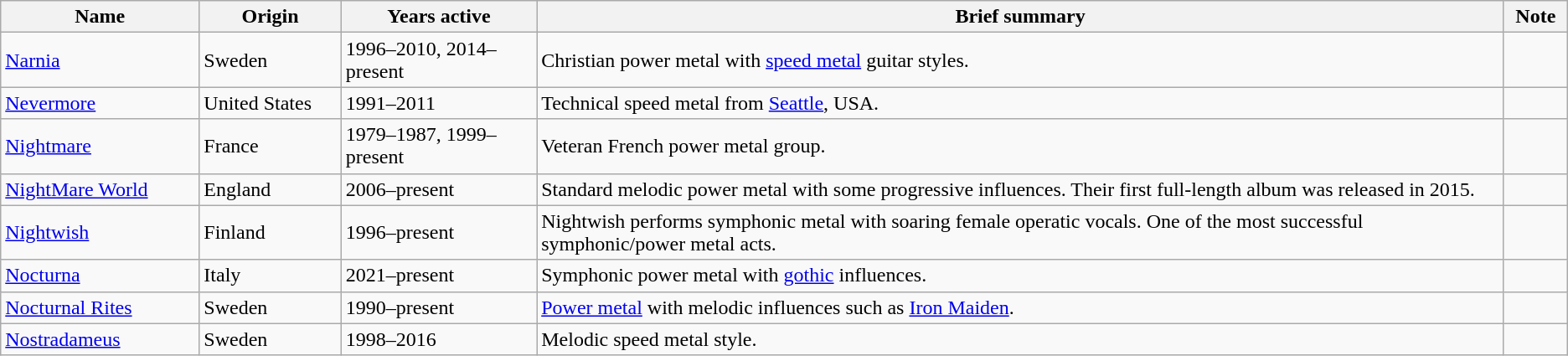<table class= "wikitable sortable sticky-header-multi">
<tr>
<th style="width:11em">Name</th>
<th style="width:8em">Origin</th>
<th style="width:12em">Years active</th>
<th style="width:65em">Brief summary</th>
<th style="width:3em">Note</th>
</tr>
<tr>
<td><a href='#'>Narnia</a></td>
<td>Sweden</td>
<td>1996–2010, 2014–present</td>
<td>Christian power metal with <a href='#'>speed metal</a> guitar styles.</td>
<td></td>
</tr>
<tr>
<td><a href='#'>Nevermore</a></td>
<td>United States</td>
<td>1991–2011</td>
<td>Technical speed metal from <a href='#'>Seattle</a>, USA.</td>
<td></td>
</tr>
<tr>
<td><a href='#'>Nightmare</a></td>
<td>France</td>
<td>1979–1987, 1999–present</td>
<td>Veteran French power metal group.</td>
<td></td>
</tr>
<tr>
<td><a href='#'>NightMare World</a></td>
<td>England</td>
<td>2006–present</td>
<td>Standard melodic power metal with some progressive influences. Their first full-length album was released in 2015.</td>
<td></td>
</tr>
<tr>
<td><a href='#'>Nightwish</a></td>
<td>Finland</td>
<td>1996–present</td>
<td>Nightwish performs symphonic metal with soaring female operatic vocals. One of the most successful symphonic/power metal acts.</td>
<td></td>
</tr>
<tr>
<td><a href='#'>Nocturna</a></td>
<td>Italy</td>
<td>2021–present</td>
<td>Symphonic power metal with <a href='#'>gothic</a> influences.</td>
<td></td>
</tr>
<tr>
<td><a href='#'>Nocturnal Rites</a></td>
<td>Sweden</td>
<td>1990–present</td>
<td><a href='#'>Power metal</a> with melodic influences such as <a href='#'>Iron Maiden</a>.</td>
<td></td>
</tr>
<tr>
<td><a href='#'>Nostradameus</a></td>
<td>Sweden</td>
<td>1998–2016</td>
<td>Melodic speed metal style.</td>
<td></td>
</tr>
</table>
